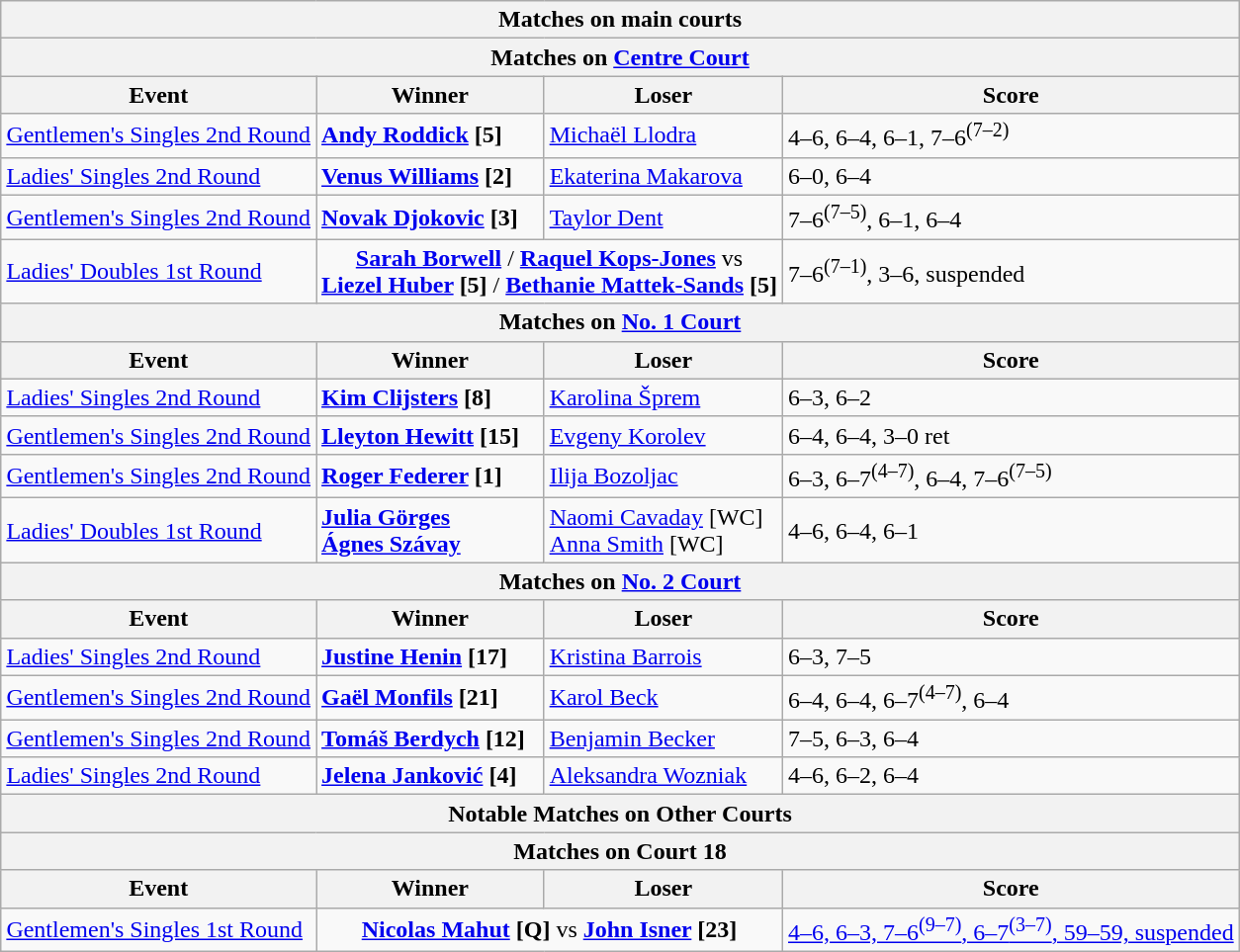<table class="wikitable collapsible uncollapsed" style="margin:auto;">
<tr>
<th colspan="4" style="white-space:nowrap;">Matches on main courts</th>
</tr>
<tr>
<th colspan="4">Matches on <a href='#'>Centre Court</a></th>
</tr>
<tr>
<th>Event</th>
<th>Winner</th>
<th>Loser</th>
<th>Score</th>
</tr>
<tr>
<td><a href='#'>Gentlemen's Singles 2nd Round</a></td>
<td> <strong><a href='#'>Andy Roddick</a> [5]</strong></td>
<td> <a href='#'>Michaël Llodra</a></td>
<td>4–6, 6–4, 6–1, 7–6<sup>(7–2)</sup></td>
</tr>
<tr>
<td><a href='#'>Ladies' Singles 2nd Round</a></td>
<td> <strong><a href='#'>Venus Williams</a> [2]</strong></td>
<td> <a href='#'>Ekaterina Makarova</a></td>
<td>6–0, 6–4</td>
</tr>
<tr>
<td><a href='#'>Gentlemen's Singles 2nd Round</a></td>
<td> <strong><a href='#'>Novak Djokovic</a> [3]</strong></td>
<td> <a href='#'>Taylor Dent</a></td>
<td>7–6<sup>(7–5)</sup>, 6–1, 6–4</td>
</tr>
<tr>
<td><a href='#'>Ladies' Doubles 1st Round</a></td>
<td align="center" colspan="2"> <strong><a href='#'>Sarah Borwell</a></strong>  /  <strong><a href='#'>Raquel Kops-Jones</a></strong> vs<br> <strong><a href='#'>Liezel Huber</a> [5]</strong> /  <strong><a href='#'>Bethanie Mattek-Sands</a> [5]</strong></td>
<td>7–6<sup>(7–1)</sup>, 3–6, suspended</td>
</tr>
<tr>
<th colspan="4">Matches on <a href='#'>No. 1 Court</a></th>
</tr>
<tr>
<th>Event</th>
<th>Winner</th>
<th>Loser</th>
<th>Score</th>
</tr>
<tr>
<td><a href='#'>Ladies' Singles 2nd Round</a></td>
<td> <strong><a href='#'>Kim Clijsters</a> [8]</strong></td>
<td> <a href='#'>Karolina Šprem</a></td>
<td>6–3, 6–2</td>
</tr>
<tr>
<td><a href='#'>Gentlemen's Singles 2nd Round</a></td>
<td> <strong><a href='#'>Lleyton Hewitt</a> [15]</strong></td>
<td> <a href='#'>Evgeny Korolev</a></td>
<td>6–4, 6–4, 3–0 ret</td>
</tr>
<tr>
<td><a href='#'>Gentlemen's Singles 2nd Round</a></td>
<td> <strong><a href='#'>Roger Federer</a> [1]</strong></td>
<td> <a href='#'>Ilija Bozoljac</a></td>
<td>6–3, 6–7<sup>(4–7)</sup>, 6–4, 7–6<sup>(7–5)</sup></td>
</tr>
<tr>
<td><a href='#'>Ladies' Doubles 1st Round</a></td>
<td> <strong><a href='#'>Julia Görges</a></strong><br> <strong><a href='#'>Ágnes Szávay</a></strong></td>
<td> <a href='#'>Naomi Cavaday</a> [WC]<br> <a href='#'>Anna Smith</a> [WC]</td>
<td>4–6, 6–4, 6–1</td>
</tr>
<tr>
<th colspan="4">Matches on <a href='#'>No. 2 Court</a></th>
</tr>
<tr>
<th>Event</th>
<th>Winner</th>
<th>Loser</th>
<th>Score</th>
</tr>
<tr>
<td><a href='#'>Ladies' Singles 2nd Round</a></td>
<td> <strong><a href='#'>Justine Henin</a> [17]</strong></td>
<td> <a href='#'>Kristina Barrois</a></td>
<td>6–3, 7–5</td>
</tr>
<tr>
<td><a href='#'>Gentlemen's Singles 2nd Round</a></td>
<td> <strong><a href='#'>Gaël Monfils</a> [21]</strong></td>
<td> <a href='#'>Karol Beck</a></td>
<td>6–4, 6–4, 6–7<sup>(4–7)</sup>, 6–4</td>
</tr>
<tr>
<td><a href='#'>Gentlemen's Singles 2nd Round</a></td>
<td> <strong><a href='#'>Tomáš Berdych</a> [12]</strong></td>
<td> <a href='#'>Benjamin Becker</a></td>
<td>7–5, 6–3, 6–4</td>
</tr>
<tr>
<td><a href='#'>Ladies' Singles 2nd Round</a></td>
<td> <strong><a href='#'>Jelena Janković</a> [4]</strong></td>
<td> <a href='#'>Aleksandra Wozniak</a></td>
<td>4–6, 6–2, 6–4</td>
</tr>
<tr>
<th colspan="4" style="white-space:nowrap;">Notable Matches on Other Courts</th>
</tr>
<tr>
<th colspan="4">Matches on Court 18</th>
</tr>
<tr>
<th>Event</th>
<th>Winner</th>
<th>Loser</th>
<th>Score</th>
</tr>
<tr>
<td><a href='#'>Gentlemen's Singles 1st Round</a></td>
<td align="center" colspan="2"> <strong><a href='#'>Nicolas Mahut</a> [Q]</strong> vs  <strong><a href='#'>John Isner</a> [23]</strong></td>
<td><a href='#'>4–6, 6–3, 7–6<sup>(9–7)</sup>, 6–7<sup>(3–7)</sup>, 59–59, suspended</a></td>
</tr>
</table>
